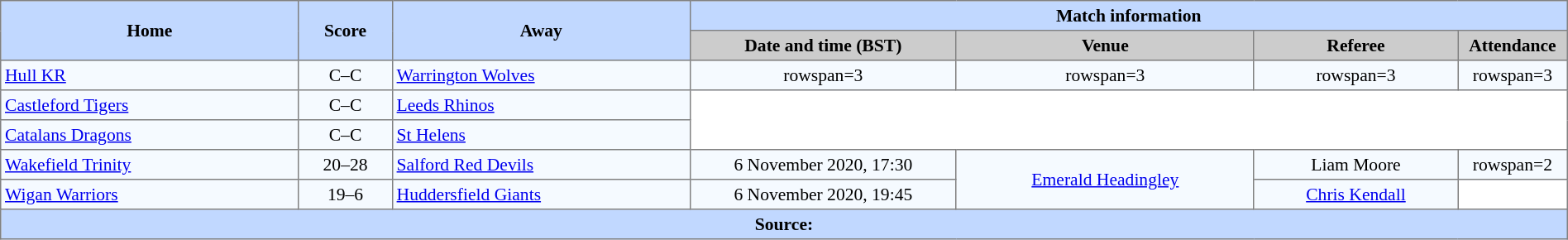<table border=1 style="border-collapse:collapse; font-size:90%; text-align:center;" cellpadding=3 cellspacing=0 width=100%>
<tr bgcolor=#C1D8FF>
<th rowspan=2 width=19%>Home</th>
<th rowspan=2 width=6%>Score</th>
<th rowspan=2 width=19%>Away</th>
<th colspan=4>Match information</th>
</tr>
<tr bgcolor=#CCCCCC>
<th width=17%>Date and time (BST)</th>
<th width=19%>Venue</th>
<th width=13%>Referee</th>
<th width=7%>Attendance</th>
</tr>
<tr bgcolor=#F5FAFF>
<td align=left> <a href='#'>Hull KR</a></td>
<td>C–C</td>
<td align=left> <a href='#'>Warrington Wolves</a></td>
<td>rowspan=3</td>
<td>rowspan=3</td>
<td>rowspan=3</td>
<td>rowspan=3</td>
</tr>
<tr bgcolor=#F5FAFF>
<td align=left> <a href='#'>Castleford Tigers</a></td>
<td>C–C</td>
<td align=left> <a href='#'>Leeds Rhinos</a></td>
</tr>
<tr bgcolor=#F5FAFF>
<td align=left> <a href='#'>Catalans Dragons</a></td>
<td>C–C</td>
<td align=left> <a href='#'>St Helens</a></td>
</tr>
<tr bgcolor=#F5FAFF>
<td align=left> <a href='#'>Wakefield Trinity</a></td>
<td>20–28</td>
<td align=left> <a href='#'>Salford Red Devils</a></td>
<td>6 November 2020, 17:30</td>
<td rowspan=2><a href='#'>Emerald Headingley</a></td>
<td>Liam Moore</td>
<td>rowspan=2</td>
</tr>
<tr bgcolor=#F5FAFF>
<td align=left> <a href='#'>Wigan Warriors</a></td>
<td>19–6</td>
<td align=left> <a href='#'>Huddersfield Giants</a></td>
<td>6 November 2020, 19:45</td>
<td><a href='#'>Chris Kendall</a></td>
</tr>
<tr style="background:#c1d8ff;">
<th colspan=7>Source:</th>
</tr>
</table>
